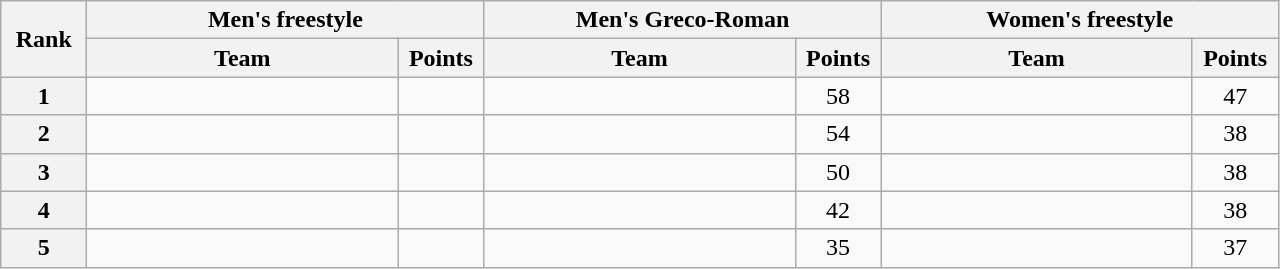<table class="wikitable" style="text-align:center;">
<tr>
<th rowspan="2" width="50">Rank</th>
<th colspan="2">Men's freestyle</th>
<th colspan="2">Men's Greco-Roman</th>
<th colspan="2">Women's freestyle</th>
</tr>
<tr>
<th width="200">Team</th>
<th width="50">Points</th>
<th width="200">Team</th>
<th width="50">Points</th>
<th width="200">Team</th>
<th width="50">Points</th>
</tr>
<tr>
<th>1</th>
<td align="left"></td>
<td></td>
<td align="left"></td>
<td>58</td>
<td align="left"></td>
<td>47</td>
</tr>
<tr>
<th>2</th>
<td align="left"></td>
<td></td>
<td align="left"></td>
<td>54</td>
<td align="left"></td>
<td>38</td>
</tr>
<tr>
<th>3</th>
<td align="left"></td>
<td></td>
<td align="left"></td>
<td>50</td>
<td align="left"></td>
<td>38</td>
</tr>
<tr>
<th>4</th>
<td align="left"></td>
<td></td>
<td align="left"></td>
<td>42</td>
<td align="left"></td>
<td>38</td>
</tr>
<tr>
<th>5</th>
<td align="left"></td>
<td></td>
<td align="left"></td>
<td>35</td>
<td align="left"></td>
<td>37</td>
</tr>
</table>
